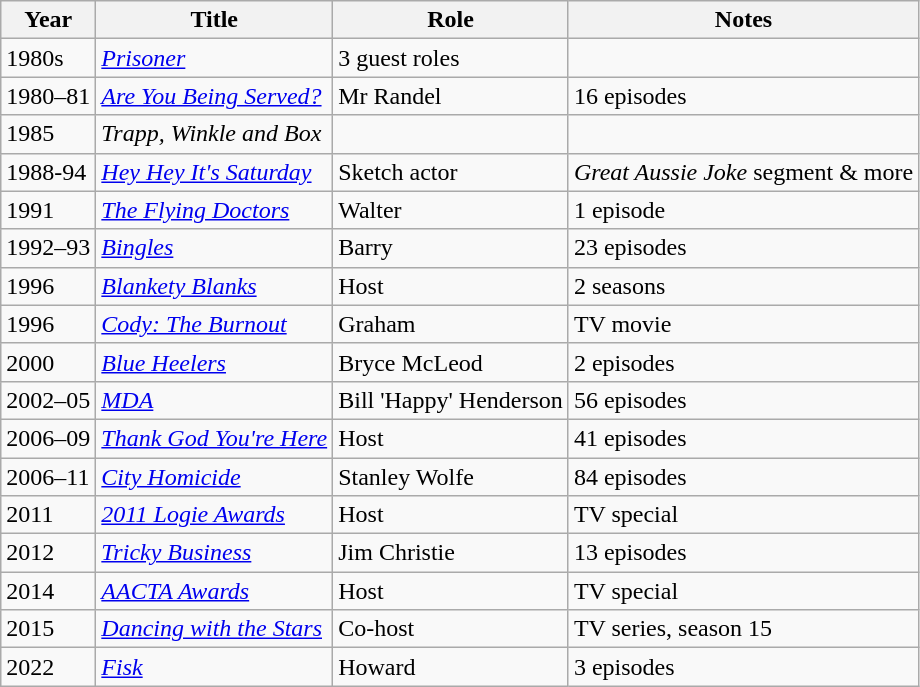<table class="wikitable">
<tr>
<th>Year</th>
<th>Title</th>
<th>Role</th>
<th>Notes</th>
</tr>
<tr>
<td>1980s</td>
<td><em><a href='#'>Prisoner</a></em></td>
<td>3 guest roles</td>
<td></td>
</tr>
<tr>
<td>1980–81</td>
<td><em><a href='#'>Are You Being Served?</a></em></td>
<td>Mr Randel</td>
<td>16 episodes</td>
</tr>
<tr>
<td>1985</td>
<td><em>Trapp, Winkle and Box</em></td>
<td></td>
<td></td>
</tr>
<tr>
<td>1988-94</td>
<td><em><a href='#'>Hey Hey It's Saturday</a></em></td>
<td>Sketch actor</td>
<td><em>Great Aussie Joke</em> segment & more</td>
</tr>
<tr>
<td>1991</td>
<td><em><a href='#'>The Flying Doctors</a></em></td>
<td>Walter</td>
<td>1 episode</td>
</tr>
<tr>
<td>1992–93</td>
<td><em><a href='#'>Bingles</a></em></td>
<td>Barry</td>
<td>23 episodes</td>
</tr>
<tr>
<td>1996</td>
<td><em><a href='#'>Blankety Blanks</a></em></td>
<td>Host</td>
<td>2 seasons</td>
</tr>
<tr>
<td>1996</td>
<td><em><a href='#'>Cody: The Burnout</a></em></td>
<td>Graham</td>
<td>TV movie</td>
</tr>
<tr>
<td>2000</td>
<td><em><a href='#'>Blue Heelers</a></em></td>
<td>Bryce McLeod</td>
<td>2 episodes</td>
</tr>
<tr>
<td>2002–05</td>
<td><em><a href='#'>MDA</a></em></td>
<td>Bill 'Happy' Henderson</td>
<td>56 episodes</td>
</tr>
<tr>
<td>2006–09</td>
<td><em><a href='#'>Thank God You're Here</a></em></td>
<td>Host</td>
<td>41 episodes</td>
</tr>
<tr>
<td>2006–11</td>
<td><em><a href='#'>City Homicide</a></em></td>
<td>Stanley Wolfe</td>
<td>84 episodes</td>
</tr>
<tr>
<td>2011</td>
<td><em><a href='#'>2011 Logie Awards</a></em></td>
<td>Host</td>
<td>TV special</td>
</tr>
<tr>
<td>2012</td>
<td><em><a href='#'>Tricky Business</a></em></td>
<td>Jim Christie</td>
<td>13 episodes</td>
</tr>
<tr>
<td>2014</td>
<td><em><a href='#'>AACTA Awards</a></em></td>
<td>Host</td>
<td>TV special</td>
</tr>
<tr>
<td>2015</td>
<td><em><a href='#'> Dancing with the Stars</a></em></td>
<td>Co-host</td>
<td>TV series, season 15</td>
</tr>
<tr>
<td>2022</td>
<td><em><a href='#'>Fisk</a></em></td>
<td>Howard</td>
<td>3 episodes</td>
</tr>
</table>
